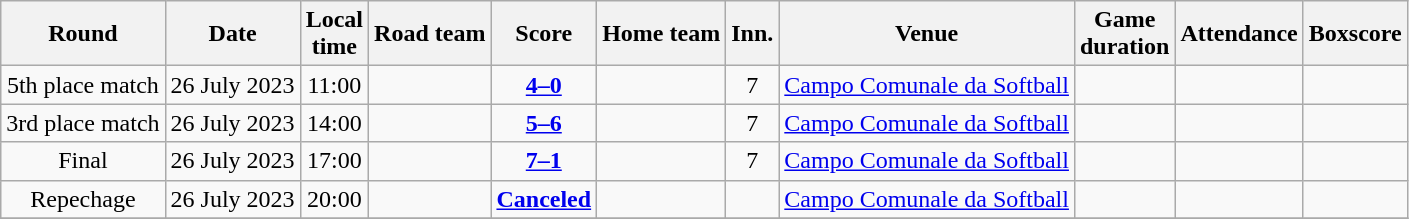<table class="wikitable" style="text-align:center">
<tr>
<th>Round</th>
<th>Date</th>
<th>Local<br>time</th>
<th>Road team</th>
<th>Score</th>
<th>Home team</th>
<th>Inn.</th>
<th>Venue</th>
<th>Game<br>duration</th>
<th>Attendance</th>
<th>Boxscore</th>
</tr>
<tr>
<td>5th place match</td>
<td>26 July 2023</td>
<td>11:00</td>
<td align=right><strong></strong></td>
<td><a href='#'><strong>4–0</strong></a></td>
<td align=left></td>
<td>7</td>
<td><a href='#'>Campo Comunale da Softball</a></td>
<td></td>
<td></td>
<td></td>
</tr>
<tr>
<td>3rd place match</td>
<td>26 July 2023</td>
<td>14:00</td>
<td align=right></td>
<td><a href='#'><strong>5–6</strong></a></td>
<td align=left><strong></strong></td>
<td>7</td>
<td><a href='#'>Campo Comunale da Softball</a></td>
<td></td>
<td></td>
<td></td>
</tr>
<tr>
<td>Final</td>
<td>26 July 2023</td>
<td>17:00</td>
<td align=right><strong></strong></td>
<td><a href='#'><strong>7–1</strong></a></td>
<td align=left></td>
<td>7</td>
<td><a href='#'>Campo Comunale da Softball</a></td>
<td></td>
<td></td>
<td></td>
</tr>
<tr>
<td>Repechage</td>
<td>26 July 2023</td>
<td>20:00</td>
<td align=right></td>
<td><a href='#'><strong>Canceled</strong></a></td>
<td align=left></td>
<td></td>
<td><a href='#'>Campo Comunale da Softball</a></td>
<td></td>
<td></td>
<td></td>
</tr>
<tr>
</tr>
</table>
